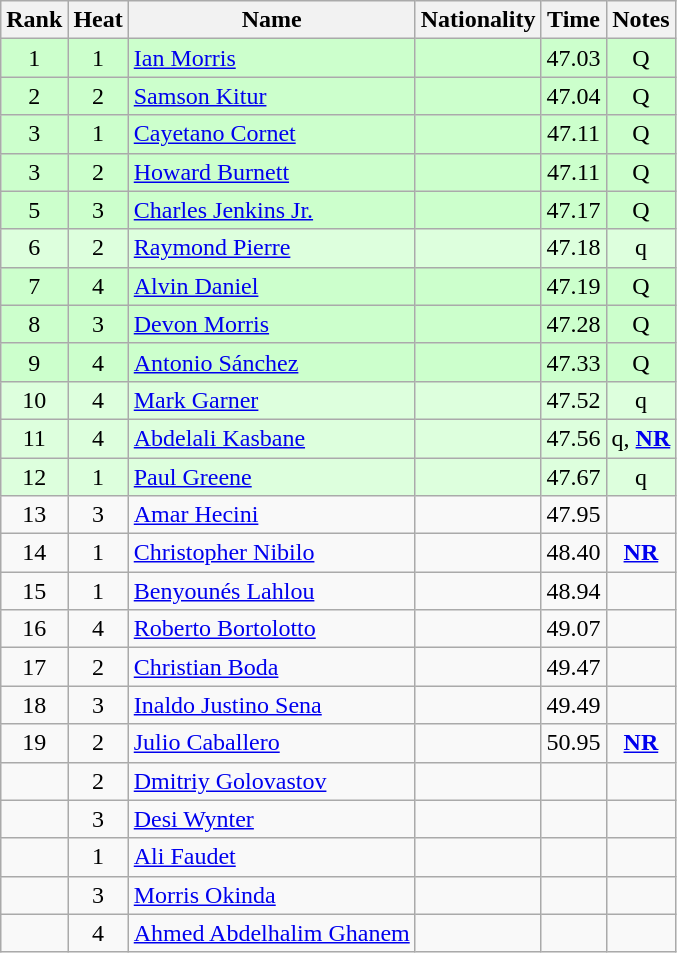<table class="wikitable sortable" style="text-align:center">
<tr>
<th>Rank</th>
<th>Heat</th>
<th>Name</th>
<th>Nationality</th>
<th>Time</th>
<th>Notes</th>
</tr>
<tr bgcolor=ccffcc>
<td>1</td>
<td>1</td>
<td align="left"><a href='#'>Ian Morris</a></td>
<td align=left></td>
<td>47.03</td>
<td>Q</td>
</tr>
<tr bgcolor=ccffcc>
<td>2</td>
<td>2</td>
<td align="left"><a href='#'>Samson Kitur</a></td>
<td align=left></td>
<td>47.04</td>
<td>Q</td>
</tr>
<tr bgcolor=ccffcc>
<td>3</td>
<td>1</td>
<td align="left"><a href='#'>Cayetano Cornet</a></td>
<td align=left></td>
<td>47.11</td>
<td>Q</td>
</tr>
<tr bgcolor=ccffcc>
<td>3</td>
<td>2</td>
<td align="left"><a href='#'>Howard Burnett</a></td>
<td align=left></td>
<td>47.11</td>
<td>Q</td>
</tr>
<tr bgcolor=ccffcc>
<td>5</td>
<td>3</td>
<td align="left"><a href='#'>Charles Jenkins Jr.</a></td>
<td align=left></td>
<td>47.17</td>
<td>Q</td>
</tr>
<tr bgcolor=ddffdd>
<td>6</td>
<td>2</td>
<td align="left"><a href='#'>Raymond Pierre</a></td>
<td align=left></td>
<td>47.18</td>
<td>q</td>
</tr>
<tr bgcolor=ccffcc>
<td>7</td>
<td>4</td>
<td align="left"><a href='#'>Alvin Daniel</a></td>
<td align=left></td>
<td>47.19</td>
<td>Q</td>
</tr>
<tr bgcolor=ccffcc>
<td>8</td>
<td>3</td>
<td align="left"><a href='#'>Devon Morris</a></td>
<td align=left></td>
<td>47.28</td>
<td>Q</td>
</tr>
<tr bgcolor=ccffcc>
<td>9</td>
<td>4</td>
<td align="left"><a href='#'>Antonio Sánchez</a></td>
<td align=left></td>
<td>47.33</td>
<td>Q</td>
</tr>
<tr bgcolor=ddffdd>
<td>10</td>
<td>4</td>
<td align="left"><a href='#'>Mark Garner</a></td>
<td align=left></td>
<td>47.52</td>
<td>q</td>
</tr>
<tr bgcolor=ddffdd>
<td>11</td>
<td>4</td>
<td align="left"><a href='#'>Abdelali Kasbane</a></td>
<td align=left></td>
<td>47.56</td>
<td>q, <strong><a href='#'>NR</a></strong></td>
</tr>
<tr bgcolor=ddffdd>
<td>12</td>
<td>1</td>
<td align="left"><a href='#'>Paul Greene</a></td>
<td align=left></td>
<td>47.67</td>
<td>q</td>
</tr>
<tr>
<td>13</td>
<td>3</td>
<td align="left"><a href='#'>Amar Hecini</a></td>
<td align=left></td>
<td>47.95</td>
<td></td>
</tr>
<tr>
<td>14</td>
<td>1</td>
<td align="left"><a href='#'>Christopher Nibilo</a></td>
<td align=left></td>
<td>48.40</td>
<td><strong><a href='#'>NR</a></strong></td>
</tr>
<tr>
<td>15</td>
<td>1</td>
<td align="left"><a href='#'>Benyounés Lahlou</a></td>
<td align=left></td>
<td>48.94</td>
<td></td>
</tr>
<tr>
<td>16</td>
<td>4</td>
<td align="left"><a href='#'>Roberto Bortolotto</a></td>
<td align=left></td>
<td>49.07</td>
<td></td>
</tr>
<tr>
<td>17</td>
<td>2</td>
<td align="left"><a href='#'>Christian Boda</a></td>
<td align=left></td>
<td>49.47</td>
<td></td>
</tr>
<tr>
<td>18</td>
<td>3</td>
<td align="left"><a href='#'>Inaldo Justino Sena</a></td>
<td align=left></td>
<td>49.49</td>
<td></td>
</tr>
<tr>
<td>19</td>
<td>2</td>
<td align="left"><a href='#'>Julio Caballero</a></td>
<td align=left></td>
<td>50.95</td>
<td><strong><a href='#'>NR</a></strong></td>
</tr>
<tr>
<td></td>
<td>2</td>
<td align="left"><a href='#'>Dmitriy Golovastov</a></td>
<td align=left></td>
<td></td>
<td></td>
</tr>
<tr>
<td></td>
<td>3</td>
<td align="left"><a href='#'>Desi Wynter</a></td>
<td align=left></td>
<td></td>
<td></td>
</tr>
<tr>
<td></td>
<td>1</td>
<td align="left"><a href='#'>Ali Faudet</a></td>
<td align=left></td>
<td></td>
<td></td>
</tr>
<tr>
<td></td>
<td>3</td>
<td align="left"><a href='#'>Morris Okinda</a></td>
<td align=left></td>
<td></td>
<td></td>
</tr>
<tr>
<td></td>
<td>4</td>
<td align="left"><a href='#'>Ahmed Abdelhalim Ghanem</a></td>
<td align=left></td>
<td></td>
<td></td>
</tr>
</table>
